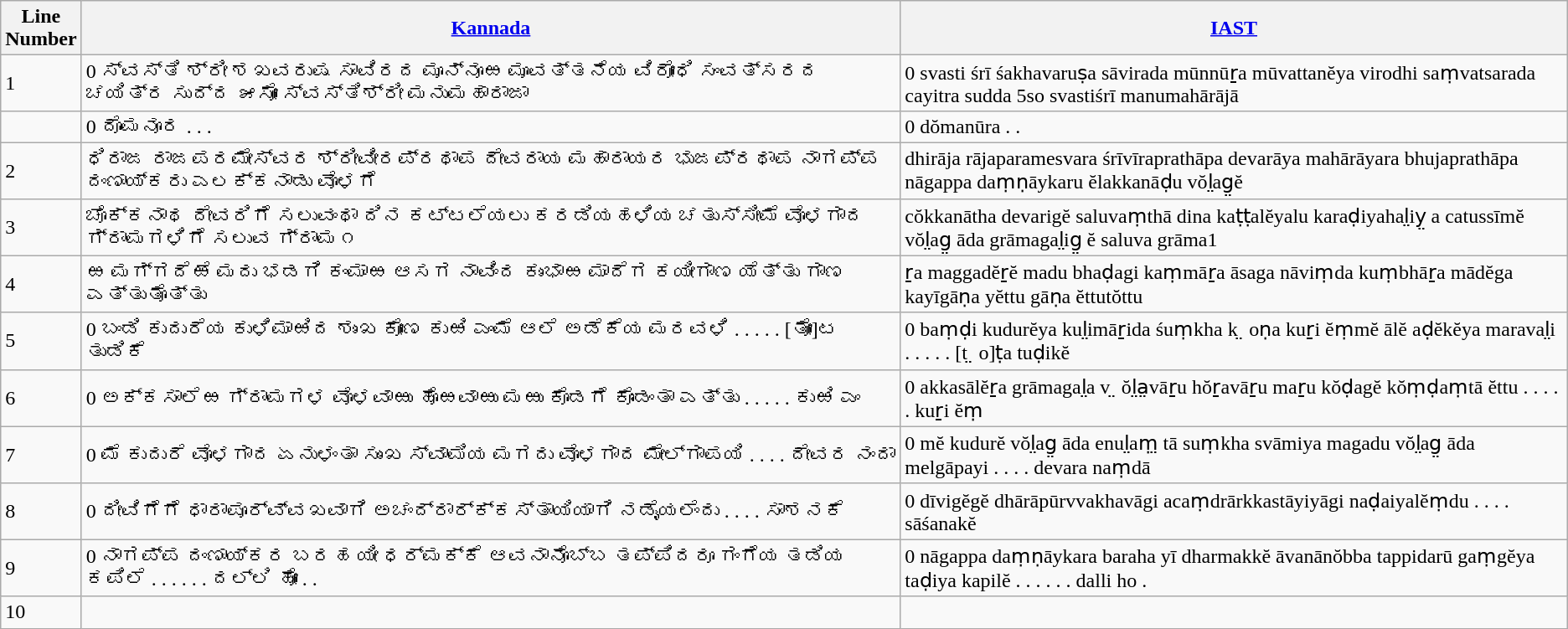<table class="wikitable">
<tr>
<th>Line<br>Number</th>
<th><a href='#'>Kannada</a></th>
<th><a href='#'>IAST</a></th>
</tr>
<tr>
<td>1</td>
<td>0 ಸ್ವಸ್ತಿ ಶ್ರೀ ಶಖವರುಷ ಸಾವಿರದ ಮೂನ್ನೂಱ ಮೂವತ್ತನೆಯ ವಿರೋಧಿ ಸಂವತ್ಸರದ ಚಯಿತ್ರ ಸುದ್ದ ೫ಸೋ ಸ್ವಸ್ತಿಶ್ರೀ ಮನುಮಹಾರಾಜಾ</td>
<td>0 svasti śrī śakhavaruṣa sāvirada mūnnūṟa mūvattanĕya virodhi saṃvatsarada cayitra sudda 5so svastiśrī manumahārājā</td>
</tr>
<tr>
<td></td>
<td>0 ದೊಮನೂರ . . .</td>
<td>0 dŏmanūra . .</td>
</tr>
<tr>
<td>2</td>
<td>ಧಿರಾಜ ರಾಜಪರಮೇಸ್ವರ ಶ್ರೀವೀರಪ್ರಥಾಪ ದೇವರಾಯ ಮಹಾರಾಯರ ಭುಜಪ್ರಥಾಪ ನಾಗಪ್ಪ ದಂಣಾಯ್ಕರು ಎಲಕ್ಕನಾಡು ವೊಳಗೆ</td>
<td>dhirāja rājaparamesvara śrīvīraprathāpa devarāya mahārāyara bhujaprathāpa nāgappa daṃṇāykaru ĕlakkanāḍu vŏl̤ag̤ĕ</td>
</tr>
<tr>
<td>3</td>
<td>ಚೊಕ್ಕನಾಥ ದೇವರಿಗೆ ಸಲುವಂಥಾ ದಿನ ಕಟ್ಟಲೆಯಲು ಕರಡಿಯಹಳಿಯ ಚತುಸ್ಸೀಮೆ ವೊಳಗಾದ ಗ್ರಾಮಗಳಿಗೆ ಸಲುವ ಗ್ರಾಮ೧</td>
<td>cŏkkanātha devarigĕ saluvaṃthā dina kaṭṭalĕyalu karaḍiyahal̤iy̤ a catussīmĕ vŏl̤ag̤ āda grāmagal̤ig̤ ĕ saluva grāma1</td>
</tr>
<tr>
<td>4</td>
<td>ಱ ಮಗ್ಗದೆಱೆ ಮದು ಭಡಗಿ ಕಂಮಾಱ ಆಸಗ ನಾವಿಂದ ಕುಂಭಾಱ ಮಾದೆಗ ಕಯೀಗಾಣ ಯೆತ್ತು ಗಾಣ ಎತ್ತುತೊತ್ತು</td>
<td>ṟa maggadĕṟĕ madu bhaḍagi kaṃmāṟa āsaga nāviṃda kuṃbhāṟa mādĕga kayīgāṇa yĕttu gāṇa ĕttutŏttu</td>
</tr>
<tr>
<td>5</td>
<td>0 ಬಂಡಿ ಕುದುರೆಯ ಕುಳಿಮಾಱಿದ ಶುಂಖ ಕೋಣ ಕುಱಿ ಎಂಮೆ ಆಲೆ ಅಡೆಕೆಯ ಮರವಳಿ . . . . . [ತೋ]ಟ ತುಡಿಕೆ</td>
<td>0 baṃḍi kudurĕya kul̤imāṟida śuṃkha k ̤ oṇa kuṟi ĕṃmĕ ālĕ aḍĕkĕya maraval̤i . . . . . [t ̤ o]ṭa tuḍikĕ</td>
</tr>
<tr>
<td>6</td>
<td>0 ಅಕ್ಕಸಾಲೆಱ ಗ್ರಾಮಗಳ ವೊಳವಾಱು ಹೊಱವಾಱು ಮಱು ಕೊಡಗೆ ಕೊಂಡಂತಾ ಎತ್ತು . . . . . ಕುಱಿ ಎಂ</td>
<td>0 akkasālĕṟa grāmagal̤a v ̤ ŏl̤a̤vāṟu hŏṟavāṟu maṟu kŏḍagĕ kŏṃḍaṃtā ĕttu . . . . . kuṟi ĕṃ</td>
</tr>
<tr>
<td>7</td>
<td>0 ಮೆ ಕುದುರೆ ವೊಳಗಾದ ಏನುಳಂತಾ ಸುಂಖ ಸ್ವಾಮಿಯ ಮಗದು ವೊಳಗಾದ ಮೇಲ್ಗಾಪಯಿ . . . . ದೇವರ ನಂದಾ</td>
<td>0 mĕ kudurĕ vŏl̤ag̤ āda enul̤aṃ̤ tā suṃkha svāmiya magadu vŏl̤ag̤ āda melgāpayi . . . . devara naṃdā</td>
</tr>
<tr>
<td>8</td>
<td>0 ದೀವಿಗೆಗೆ ಧಾರಾಪೂರ್ವ್ವಖವಾಗಿ ಅಚಂದ್ರಾರ್ಕ್ಕಸ್ತಾಯಿಯಾಗಿ ನಡೈಯಲೆಂದು . . . . ಸಾಶನಕೆ</td>
<td>0 dīvigĕgĕ dhārāpūrvvakhavāgi acaṃdrārkkastāyiyāgi naḍaiyalĕṃdu . . . . sāśanakĕ</td>
</tr>
<tr>
<td>9</td>
<td>0 ನಾಗಪ್ಪ ದಂಣಾಯ್ಕರ ಬರಹ ಯೀ ಧರ್ಮಕ್ಕೆ ಆವನಾನೊಬ್ಬ ತಪ್ಪಿದರೂ ಗಂಗೆಯ ತಡಿಯ ಕಪಿಲೆ . . . . . . ದಲ್ಲಿ ಹೋ . .</td>
<td>0 nāgappa daṃṇāykara baraha yī dharmakkĕ āvanānŏbba tappidarū gaṃgĕya taḍiya kapilĕ . . . . . . dalli ho .</td>
</tr>
<tr>
<td>10</td>
<td></td>
<td></td>
</tr>
</table>
